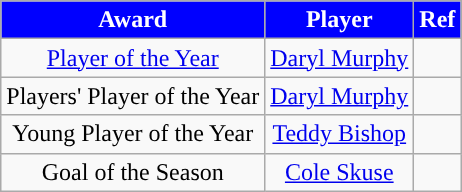<table class="wikitable" style="text-align:center">
<tr>
<th style="background:blue; color:white; width=0%">Award</th>
<th style="background:blue; color:white; width=0%">Player</th>
<th style="background:blue; color:white; width=0%">Ref</th>
</tr>
<tr>
<td><a href='#'>Player of the Year</a></td>
<td> <a href='#'>Daryl Murphy</a></td>
<td></td>
</tr>
<tr>
<td>Players' Player of the Year</td>
<td> <a href='#'>Daryl Murphy</a></td>
<td></td>
</tr>
<tr>
<td>Young Player of the Year</td>
<td> <a href='#'>Teddy Bishop</a></td>
<td></td>
</tr>
<tr>
<td>Goal of the Season</td>
<td> <a href='#'>Cole Skuse</a></td>
<td></td>
</tr>
</table>
